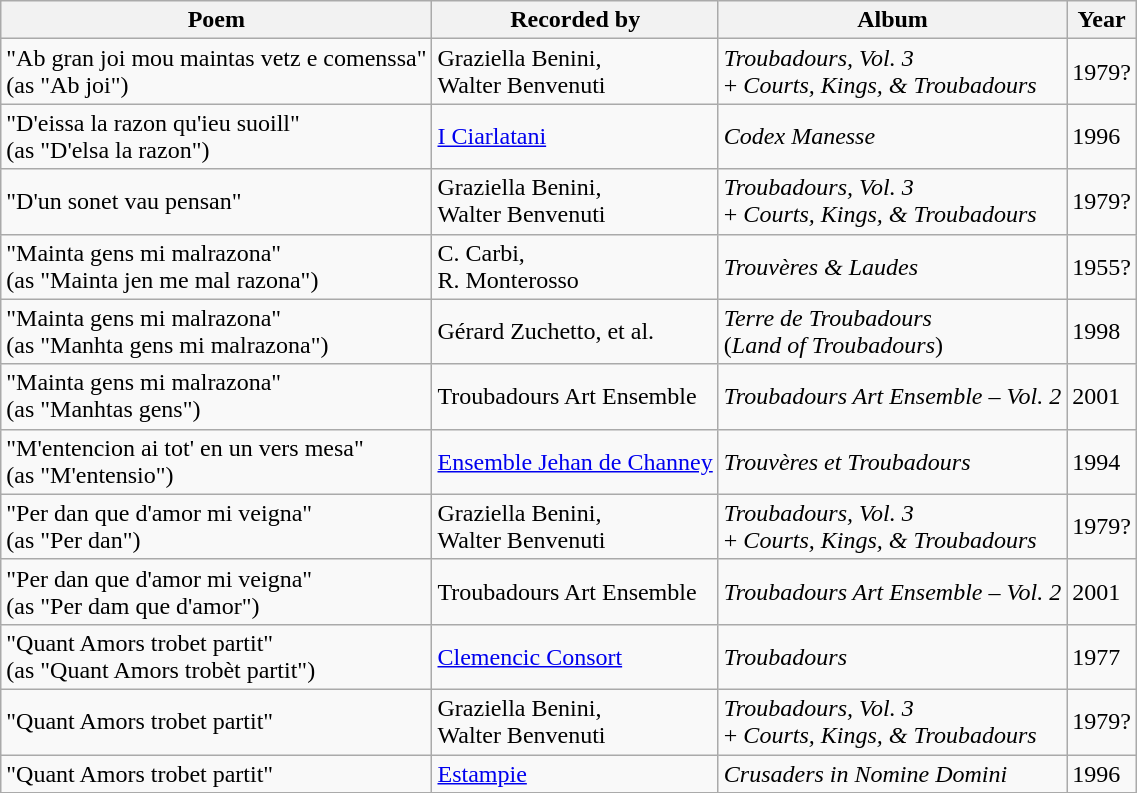<table CLASS="wikitable sortable">
<tr>
<th>Poem</th>
<th>Recorded by</th>
<th>Album</th>
<th>Year</th>
</tr>
<tr>
<td>"Ab gran joi mou maintas vetz e comenssa" <br> (as "Ab joi")</td>
<td>Graziella Benini, <br> Walter Benvenuti</td>
<td><em>Troubadours, Vol. 3</em> <br> + <em>Courts, Kings, & Troubadours</em></td>
<td>1979?<br></td>
</tr>
<tr>
<td>"D'eissa la razon qu'ieu suoill" <br> (as "D'elsa la razon")</td>
<td><a href='#'>I Ciarlatani</a></td>
<td><em>Codex Manesse</em></td>
<td>1996<br></td>
</tr>
<tr>
<td>"D'un sonet vau pensan"</td>
<td>Graziella Benini, <br> Walter Benvenuti</td>
<td><em>Troubadours, Vol. 3</em> <br> + <em>Courts, Kings, & Troubadours</em></td>
<td>1979?<br></td>
</tr>
<tr>
<td>"Mainta gens mi malrazona" <br> (as "Mainta jen me mal razona")</td>
<td>C. Carbi, <br> R. Monterosso</td>
<td><em>Trouvères & Laudes</em></td>
<td>1955?<br></td>
</tr>
<tr>
<td>"Mainta gens mi malrazona" <br> (as "Manhta gens mi malrazona")</td>
<td>Gérard Zuchetto, et al.</td>
<td><em>Terre de Troubadours</em><br>(<em>Land of Troubadours</em>)</td>
<td>1998<br></td>
</tr>
<tr>
<td>"Mainta gens mi malrazona" <br> (as "Manhtas gens")</td>
<td>Troubadours Art Ensemble</td>
<td><em>Troubadours Art Ensemble – Vol. 2</em></td>
<td>2001<br></td>
</tr>
<tr>
<td>"M'entencion ai tot' en un vers mesa" <br> (as "M'entensio")</td>
<td><a href='#'>Ensemble Jehan de Channey</a></td>
<td><em>Trouvères et Troubadours</em></td>
<td>1994<br></td>
</tr>
<tr>
<td>"Per dan que d'amor mi veigna" <br> (as "Per dan")</td>
<td>Graziella Benini, <br> Walter Benvenuti</td>
<td><em>Troubadours, Vol. 3</em> <br> + <em>Courts, Kings, & Troubadours</em></td>
<td>1979?<br></td>
</tr>
<tr>
<td>"Per dan que d'amor mi veigna" <br> (as "Per dam que d'amor")</td>
<td>Troubadours Art Ensemble</td>
<td><em>Troubadours Art Ensemble – Vol. 2</em></td>
<td>2001<br></td>
</tr>
<tr>
<td>"Quant Amors trobet partit" <br> (as "Quant Amors trobèt partit")</td>
<td><a href='#'>Clemencic Consort</a></td>
<td><em>Troubadours</em></td>
<td>1977<br></td>
</tr>
<tr>
<td>"Quant Amors trobet partit"</td>
<td>Graziella Benini, <br> Walter Benvenuti</td>
<td><em>Troubadours, Vol. 3</em> <br> + <em>Courts, Kings, & Troubadours</em></td>
<td>1979?<br></td>
</tr>
<tr>
<td>"Quant Amors trobet partit"</td>
<td><a href='#'>Estampie</a></td>
<td><em>Crusaders in Nomine Domini</em></td>
<td>1996<br></td>
</tr>
<tr>
</tr>
</table>
